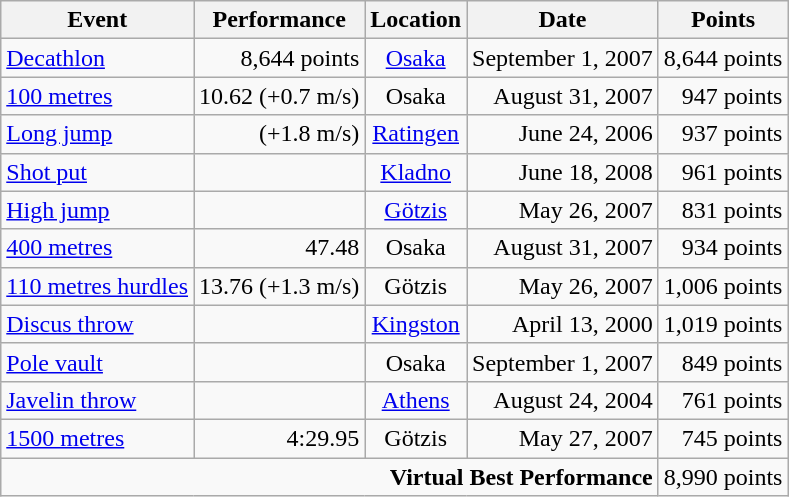<table class="wikitable">
<tr>
<th>Event</th>
<th>Performance</th>
<th>Location</th>
<th>Date</th>
<th>Points</th>
</tr>
<tr>
<td><a href='#'>Decathlon</a></td>
<td align=right>8,644 points</td>
<td align=center><a href='#'>Osaka</a></td>
<td align=right>September 1, 2007</td>
<td align=right>8,644 points</td>
</tr>
<tr>
<td><a href='#'>100 metres</a></td>
<td align=right>10.62 (+0.7 m/s)</td>
<td align=center>Osaka</td>
<td align=right>August 31, 2007</td>
<td align=right>947 points</td>
</tr>
<tr>
<td><a href='#'>Long jump</a></td>
<td align=right> (+1.8 m/s)</td>
<td align=center><a href='#'>Ratingen</a></td>
<td align=right>June 24, 2006</td>
<td align=right>937 points</td>
</tr>
<tr>
<td><a href='#'>Shot put</a></td>
<td align=right></td>
<td align=center><a href='#'>Kladno</a></td>
<td align=right>June 18, 2008</td>
<td align=right>961 points</td>
</tr>
<tr>
<td><a href='#'>High jump</a></td>
<td align=right></td>
<td align=center><a href='#'>Götzis</a></td>
<td align=right>May 26, 2007</td>
<td align=right>831 points</td>
</tr>
<tr>
<td><a href='#'>400 metres</a></td>
<td align=right>47.48</td>
<td align=center>Osaka</td>
<td align=right>August 31, 2007</td>
<td align=right>934 points</td>
</tr>
<tr>
<td><a href='#'>110 metres hurdles</a></td>
<td align=right>13.76 (+1.3 m/s)</td>
<td align=center>Götzis</td>
<td align=right>May 26, 2007</td>
<td align=right>1,006 points</td>
</tr>
<tr>
<td><a href='#'>Discus throw</a></td>
<td align=right></td>
<td align=center><a href='#'>Kingston</a></td>
<td align=right>April 13, 2000</td>
<td align=right>1,019 points</td>
</tr>
<tr>
<td><a href='#'>Pole vault</a></td>
<td align=right></td>
<td align=center>Osaka</td>
<td align=right>September 1, 2007</td>
<td align=right>849 points</td>
</tr>
<tr>
<td><a href='#'>Javelin throw</a></td>
<td align=right></td>
<td align=center><a href='#'>Athens</a></td>
<td align=right>August 24, 2004</td>
<td align=right>761 points</td>
</tr>
<tr>
<td><a href='#'>1500 metres</a></td>
<td align=right>4:29.95</td>
<td align=center>Götzis</td>
<td align=right>May 27, 2007</td>
<td align=right>745 points</td>
</tr>
<tr>
<td colspan=4 align=right><strong>Virtual Best Performance</strong></td>
<td align=right>8,990 points</td>
</tr>
</table>
